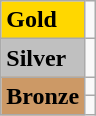<table class="wikitable">
<tr>
<td bgcolor="gold"><strong>Gold</strong></td>
<td></td>
</tr>
<tr>
<td bgcolor="silver"><strong>Silver</strong></td>
<td></td>
</tr>
<tr>
<td rowspan="2" bgcolor="#cc9966"><strong>Bronze</strong></td>
<td></td>
</tr>
<tr>
<td></td>
</tr>
</table>
